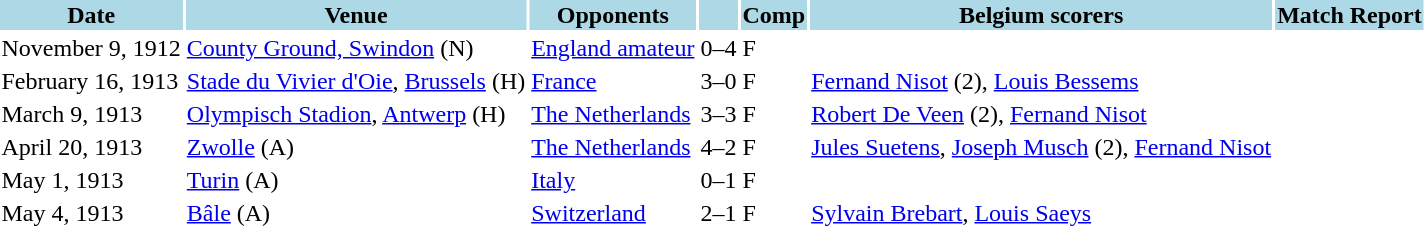<table>
<tr>
<th style="background: lightblue;">Date</th>
<th style="background: lightblue;">Venue</th>
<th style="background: lightblue;">Opponents</th>
<th style="background: lightblue;" align=center></th>
<th style="background: lightblue;" align=center>Comp</th>
<th style="background: lightblue;">Belgium scorers</th>
<th style="background: lightblue;">Match Report</th>
</tr>
<tr>
<td>November 9, 1912</td>
<td><a href='#'>County Ground, Swindon</a> (N)</td>
<td><a href='#'>England amateur</a></td>
<td>0–4</td>
<td>F</td>
<td></td>
<td></td>
</tr>
<tr>
<td>February 16, 1913</td>
<td><a href='#'>Stade du Vivier d'Oie</a>, <a href='#'>Brussels</a> (H)</td>
<td><a href='#'>France</a></td>
<td>3–0</td>
<td>F</td>
<td><a href='#'>Fernand Nisot</a> (2), <a href='#'>Louis Bessems</a></td>
<td></td>
</tr>
<tr>
<td>March 9, 1913</td>
<td><a href='#'>Olympisch Stadion</a>, <a href='#'>Antwerp</a> (H)</td>
<td><a href='#'>The Netherlands</a></td>
<td>3–3</td>
<td>F</td>
<td><a href='#'>Robert De Veen</a> (2), <a href='#'>Fernand Nisot</a></td>
<td></td>
</tr>
<tr>
<td>April 20, 1913</td>
<td><a href='#'>Zwolle</a> (A)</td>
<td><a href='#'>The Netherlands</a></td>
<td>4–2</td>
<td>F</td>
<td><a href='#'>Jules Suetens</a>, <a href='#'>Joseph Musch</a> (2), <a href='#'>Fernand Nisot</a></td>
<td></td>
</tr>
<tr>
<td>May 1, 1913</td>
<td><a href='#'>Turin</a> (A)</td>
<td><a href='#'>Italy</a></td>
<td>0–1</td>
<td>F</td>
<td></td>
<td></td>
</tr>
<tr>
<td>May 4, 1913</td>
<td><a href='#'>Bâle</a> (A)</td>
<td><a href='#'>Switzerland</a></td>
<td>2–1</td>
<td>F</td>
<td><a href='#'>Sylvain Brebart</a>, <a href='#'>Louis Saeys</a></td>
<td></td>
</tr>
</table>
